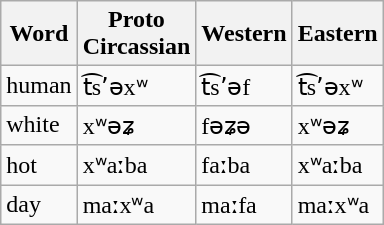<table class="wikitable" border="1" text-align="right">
<tr>
<th>Word</th>
<th>Proto<br>Circassian</th>
<th>Western</th>
<th>Eastern</th>
</tr>
<tr>
<td>human</td>
<td>t͡sʼəxʷ </td>
<td>t͡sʼəf </td>
<td>t͡sʼəxʷ </td>
</tr>
<tr>
<td>white</td>
<td>xʷəʑ </td>
<td>fəʑə </td>
<td>xʷəʑ </td>
</tr>
<tr>
<td>hot</td>
<td>xʷaːba </td>
<td>faːba </td>
<td>xʷaːba </td>
</tr>
<tr>
<td>day</td>
<td>maːxʷa </td>
<td>maːfa </td>
<td>maːxʷa </td>
</tr>
</table>
